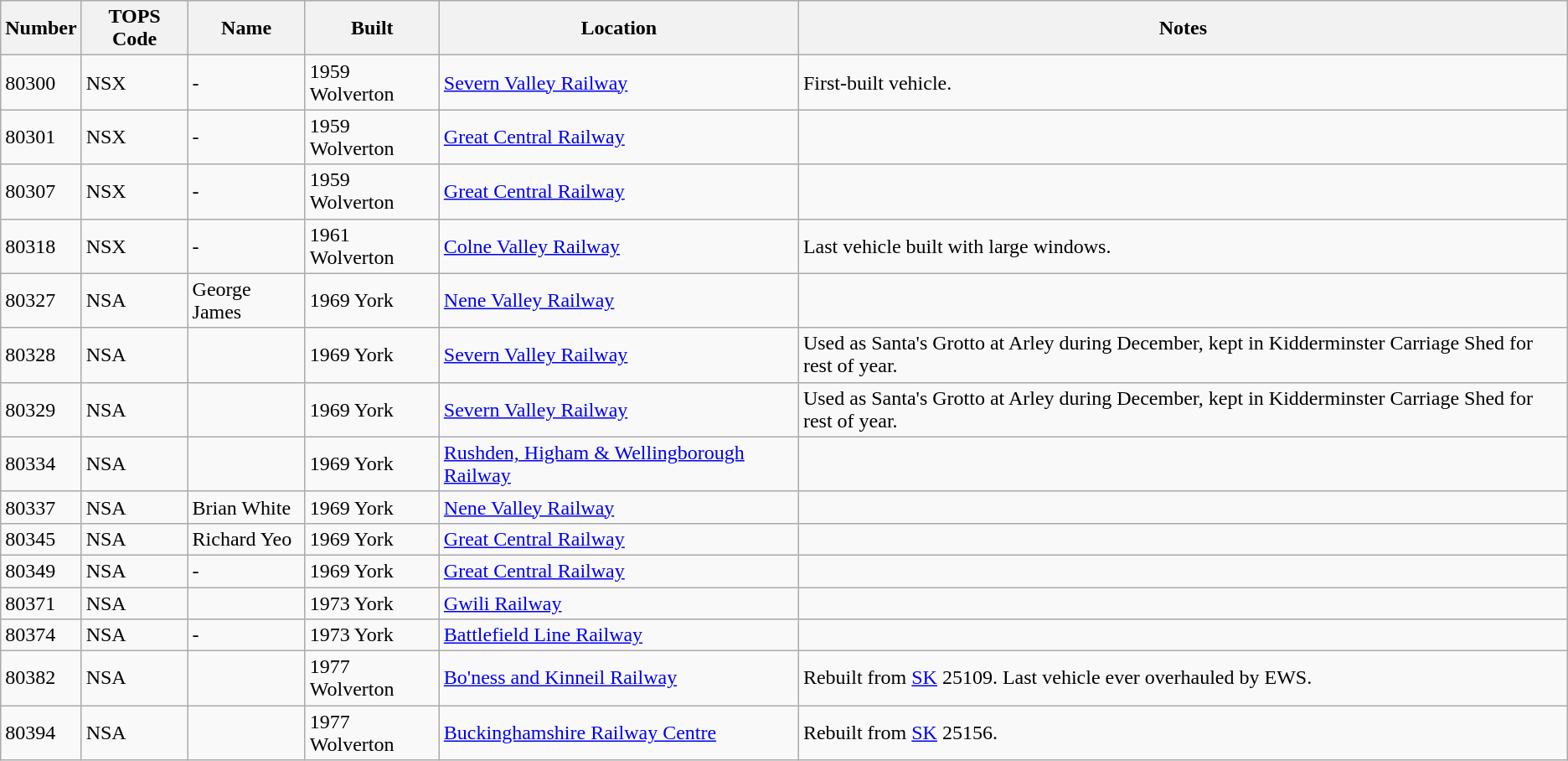<table class="wikitable">
<tr>
<th>Number</th>
<th>TOPS Code</th>
<th>Name</th>
<th>Built</th>
<th>Location</th>
<th>Notes</th>
</tr>
<tr>
<td>80300</td>
<td>NSX</td>
<td>-</td>
<td>1959 Wolverton</td>
<td><a href='#'>Severn Valley Railway</a></td>
<td>First-built vehicle.</td>
</tr>
<tr>
<td>80301</td>
<td>NSX</td>
<td>-</td>
<td>1959 Wolverton</td>
<td><a href='#'>Great Central Railway</a></td>
<td></td>
</tr>
<tr>
<td>80307</td>
<td>NSX</td>
<td>-</td>
<td>1959 Wolverton</td>
<td><a href='#'>Great Central Railway</a></td>
<td></td>
</tr>
<tr>
<td>80318</td>
<td>NSX</td>
<td>-</td>
<td>1961 Wolverton</td>
<td><a href='#'>Colne Valley Railway</a></td>
<td>Last vehicle built with large windows.</td>
</tr>
<tr>
<td>80327</td>
<td>NSA</td>
<td>George James</td>
<td>1969 York</td>
<td><a href='#'>Nene Valley Railway</a></td>
<td></td>
</tr>
<tr>
<td>80328</td>
<td>NSA</td>
<td></td>
<td>1969 York</td>
<td><a href='#'>Severn Valley Railway</a></td>
<td>Used as Santa's Grotto at Arley during December, kept in Kidderminster Carriage Shed for rest of year.</td>
</tr>
<tr>
<td>80329</td>
<td>NSA</td>
<td></td>
<td>1969 York</td>
<td><a href='#'>Severn Valley Railway</a></td>
<td>Used as Santa's Grotto at Arley during December, kept in Kidderminster Carriage Shed for rest of year.</td>
</tr>
<tr>
<td>80334</td>
<td>NSA</td>
<td></td>
<td>1969 York</td>
<td><a href='#'>Rushden, Higham & Wellingborough Railway</a></td>
<td></td>
</tr>
<tr>
<td>80337</td>
<td>NSA</td>
<td>Brian White</td>
<td>1969 York</td>
<td><a href='#'>Nene Valley Railway</a></td>
<td></td>
</tr>
<tr>
<td>80345</td>
<td>NSA</td>
<td>Richard Yeo</td>
<td>1969 York</td>
<td><a href='#'>Great Central Railway</a></td>
<td></td>
</tr>
<tr>
<td>80349</td>
<td>NSA</td>
<td>-</td>
<td>1969 York</td>
<td><a href='#'>Great Central Railway</a></td>
<td></td>
</tr>
<tr>
<td>80371</td>
<td>NSA</td>
<td></td>
<td>1973 York</td>
<td><a href='#'>Gwili Railway</a></td>
<td></td>
</tr>
<tr>
<td>80374</td>
<td>NSA</td>
<td>-</td>
<td>1973 York</td>
<td><a href='#'>Battlefield Line Railway</a></td>
<td></td>
</tr>
<tr>
<td>80382</td>
<td>NSA</td>
<td></td>
<td>1977 Wolverton</td>
<td><a href='#'>Bo'ness and Kinneil Railway</a></td>
<td>Rebuilt from <a href='#'>SK</a> 25109. Last vehicle ever overhauled by EWS.</td>
</tr>
<tr>
<td>80394</td>
<td>NSA</td>
<td></td>
<td>1977 Wolverton</td>
<td><a href='#'>Buckinghamshire Railway Centre</a></td>
<td>Rebuilt from <a href='#'>SK</a> 25156.</td>
</tr>
</table>
